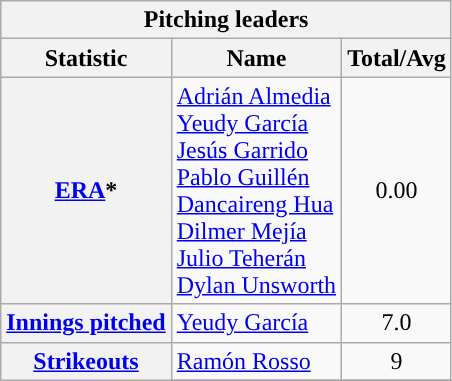<table class="wikitable plainrowheaders">
<tr>
<th colspan="4">Pitching leaders</th>
</tr>
<tr>
<th scope="col">Statistic</th>
<th scope="col">Name</th>
<th scope="col">Total/Avg</th>
</tr>
<tr>
<th scope="row"><a href='#'>ERA</a>*</th>
<td> <a href='#'>Adrián Almedia</a> <br> <a href='#'>Yeudy García</a> <br> <a href='#'>Jesús Garrido</a> <br> <a href='#'>Pablo Guillén</a> <br> <a href='#'>Dancaireng Hua</a> <br> <a href='#'>Dilmer Mejía</a> <br> <a href='#'>Julio Teherán</a> <br> <a href='#'>Dylan Unsworth</a></td>
<td align="center">0.00</td>
</tr>
<tr>
<th scope="row"><a href='#'>Innings pitched</a></th>
<td> <a href='#'>Yeudy García</a></td>
<td align=center>7.0</td>
</tr>
<tr>
<th rowspan="2" scope="row"><a href='#'>Strikeouts</a></th>
<td> <a href='#'>Ramón Rosso</a></td>
<td align=center>9</td>
</tr>
<tr>
</tr>
</table>
